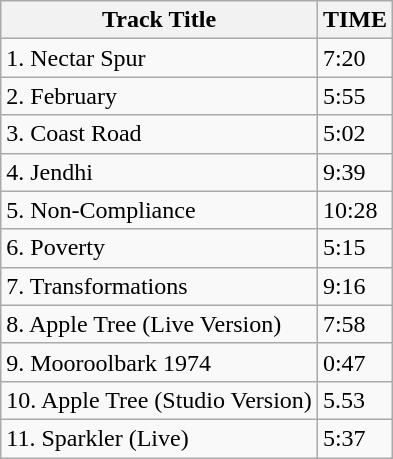<table class="wikitable">
<tr>
<th>Track Title</th>
<th>TIME</th>
</tr>
<tr>
<td>1. Nectar Spur</td>
<td>7:20</td>
</tr>
<tr>
<td>2. February</td>
<td>5:55</td>
</tr>
<tr>
<td>3. Coast Road</td>
<td>5:02</td>
</tr>
<tr>
<td>4. Jendhi</td>
<td>9:39</td>
</tr>
<tr>
<td>5. Non-Compliance</td>
<td>10:28</td>
</tr>
<tr>
<td>6. Poverty</td>
<td>5:15</td>
</tr>
<tr>
<td>7. Transformations</td>
<td>9:16</td>
</tr>
<tr>
<td>8. Apple Tree (Live Version)</td>
<td>7:58</td>
</tr>
<tr>
<td>9. Mooroolbark 1974</td>
<td>0:47</td>
</tr>
<tr>
<td>10. Apple Tree (Studio Version)</td>
<td>5.53</td>
</tr>
<tr>
<td>11. Sparkler (Live)</td>
<td>5:37</td>
</tr>
</table>
